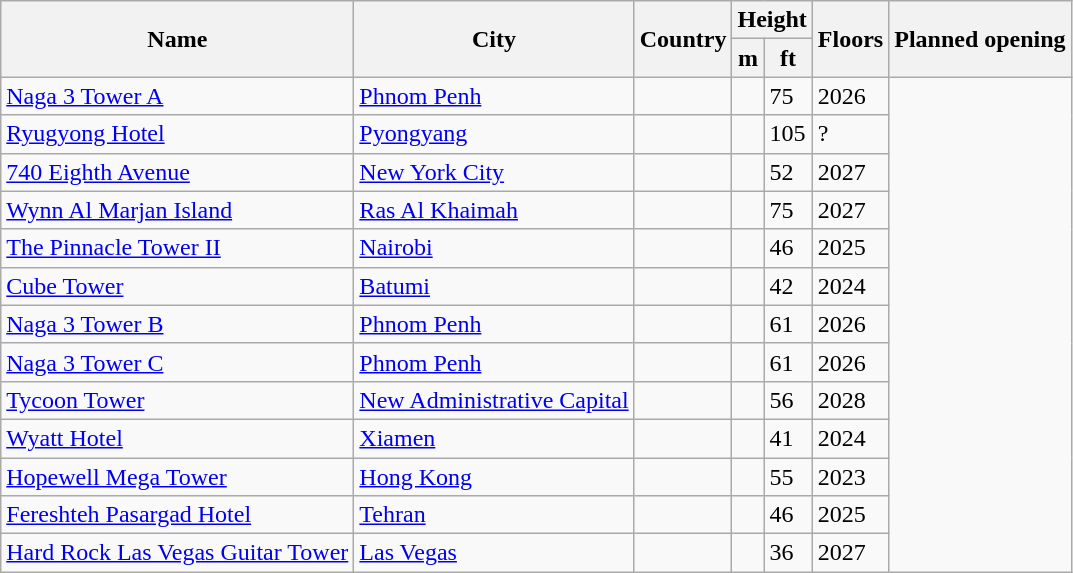<table class="wikitable sortable">
<tr>
<th rowspan=2>Name</th>
<th rowspan=2>City</th>
<th rowspan=2>Country</th>
<th colspan=2>Height</th>
<th rowspan=2>Floors</th>
<th rowspan=2>Planned  opening</th>
</tr>
<tr>
<th>m</th>
<th>ft</th>
</tr>
<tr>
<td><a href='#'>Naga 3 Tower A</a></td>
<td><a href='#'>Phnom Penh</a></td>
<td></td>
<td></td>
<td>75</td>
<td>2026</td>
</tr>
<tr>
<td><a href='#'>Ryugyong Hotel</a></td>
<td><a href='#'>Pyongyang</a></td>
<td></td>
<td></td>
<td>105</td>
<td>?</td>
</tr>
<tr>
<td><a href='#'>740 Eighth Avenue</a></td>
<td><a href='#'>New York City</a></td>
<td></td>
<td></td>
<td>52</td>
<td>2027</td>
</tr>
<tr>
<td><a href='#'>Wynn Al Marjan Island</a></td>
<td><a href='#'>Ras Al Khaimah</a></td>
<td></td>
<td></td>
<td>75</td>
<td>2027</td>
</tr>
<tr>
<td><a href='#'>The Pinnacle Tower II</a></td>
<td><a href='#'>Nairobi</a></td>
<td></td>
<td></td>
<td>46</td>
<td>2025</td>
</tr>
<tr>
<td><a href='#'>Cube Tower</a></td>
<td><a href='#'>Batumi</a></td>
<td></td>
<td></td>
<td>42</td>
<td>2024</td>
</tr>
<tr>
<td><a href='#'>Naga 3 Tower B</a></td>
<td><a href='#'>Phnom Penh</a></td>
<td></td>
<td></td>
<td>61</td>
<td>2026</td>
</tr>
<tr>
<td><a href='#'>Naga 3 Tower C</a></td>
<td><a href='#'>Phnom Penh</a></td>
<td></td>
<td></td>
<td>61</td>
<td>2026</td>
</tr>
<tr>
<td><a href='#'>Tycoon Tower</a></td>
<td><a href='#'>New Administrative Capital</a></td>
<td></td>
<td></td>
<td>56</td>
<td>2028</td>
</tr>
<tr>
<td><a href='#'>Wyatt Hotel</a></td>
<td><a href='#'>Xiamen</a></td>
<td></td>
<td></td>
<td>41</td>
<td>2024</td>
</tr>
<tr>
<td><a href='#'>Hopewell Mega Tower</a></td>
<td><a href='#'>Hong Kong</a></td>
<td></td>
<td></td>
<td>55</td>
<td>2023</td>
</tr>
<tr>
<td><a href='#'>Fereshteh Pasargad Hotel</a></td>
<td><a href='#'>Tehran</a></td>
<td></td>
<td></td>
<td>46</td>
<td>2025</td>
</tr>
<tr>
<td><a href='#'>Hard Rock Las Vegas Guitar Tower</a></td>
<td><a href='#'>Las Vegas</a></td>
<td></td>
<td></td>
<td>36</td>
<td>2027</td>
</tr>
</table>
